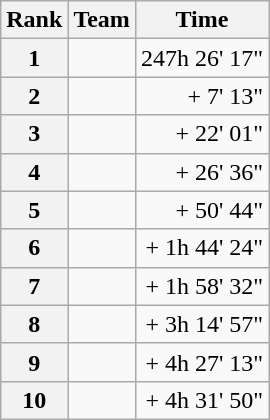<table class="wikitable">
<tr>
<th scope="col">Rank</th>
<th scope="col">Team</th>
<th scope="col">Time</th>
</tr>
<tr>
<th scope="row">1</th>
<td>  </td>
<td style="text-align:right;">247h 26' 17"</td>
</tr>
<tr>
<th scope="row">2</th>
<td> </td>
<td style="text-align:right;">+ 7' 13"</td>
</tr>
<tr>
<th scope="row">3</th>
<td> </td>
<td style="text-align:right;">+ 22' 01"</td>
</tr>
<tr>
<th scope="row">4</th>
<td> </td>
<td style="text-align:right;">+ 26' 36"</td>
</tr>
<tr>
<th scope="row">5</th>
<td> </td>
<td style="text-align:right;">+ 50' 44"</td>
</tr>
<tr>
<th scope="row">6</th>
<td> </td>
<td style="text-align:right;">+ 1h 44' 24"</td>
</tr>
<tr>
<th scope="row">7</th>
<td> </td>
<td style="text-align:right;">+ 1h 58' 32"</td>
</tr>
<tr>
<th scope="row">8</th>
<td> </td>
<td style="text-align:right;">+ 3h 14' 57"</td>
</tr>
<tr>
<th scope="row">9</th>
<td> </td>
<td style="text-align:right;">+ 4h 27' 13"</td>
</tr>
<tr>
<th scope="row">10</th>
<td> </td>
<td style="text-align:right;">+ 4h 31' 50"</td>
</tr>
</table>
